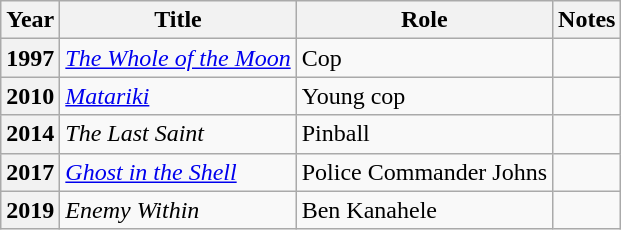<table class="wikitable plainrowheaders sortable" style="margin-right: 0;">
<tr>
<th scope="col">Year</th>
<th scope="col">Title</th>
<th scope="col">Role</th>
<th scope="col" class="unsortable">Notes</th>
</tr>
<tr>
<th scope="row">1997</th>
<td><em><a href='#'>The Whole of the Moon</a></em></td>
<td>Cop</td>
<td></td>
</tr>
<tr>
<th scope="row">2010</th>
<td><em><a href='#'>Matariki</a></em></td>
<td>Young cop</td>
<td></td>
</tr>
<tr>
<th scope="row">2014</th>
<td><em>The Last Saint</em></td>
<td>Pinball</td>
<td></td>
</tr>
<tr>
<th scope="row">2017</th>
<td><em><a href='#'>Ghost in the Shell</a></em></td>
<td>Police Commander Johns</td>
<td></td>
</tr>
<tr>
<th scope="row">2019</th>
<td><em>Enemy Within</em></td>
<td>Ben Kanahele</td>
</tr>
</table>
